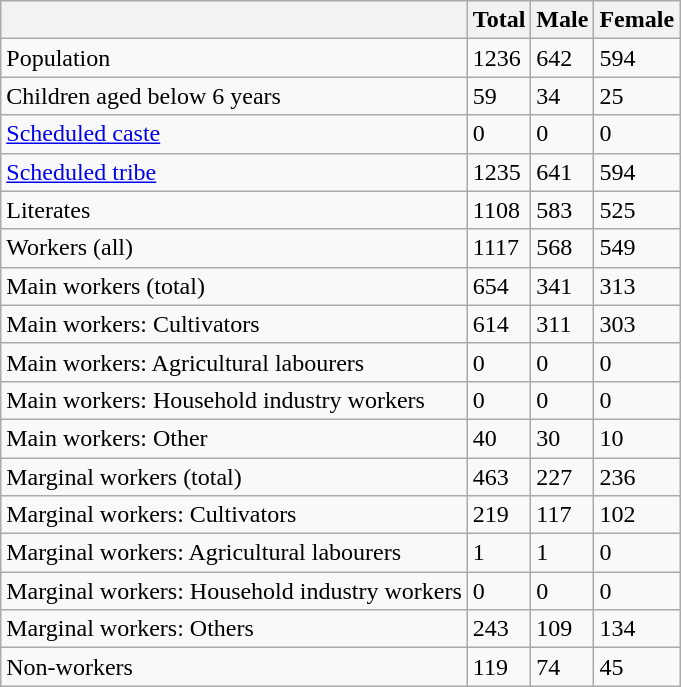<table class="wikitable sortable">
<tr>
<th></th>
<th>Total</th>
<th>Male</th>
<th>Female</th>
</tr>
<tr>
<td>Population</td>
<td>1236</td>
<td>642</td>
<td>594</td>
</tr>
<tr>
<td>Children aged below 6 years</td>
<td>59</td>
<td>34</td>
<td>25</td>
</tr>
<tr>
<td><a href='#'>Scheduled caste</a></td>
<td>0</td>
<td>0</td>
<td>0</td>
</tr>
<tr>
<td><a href='#'>Scheduled tribe</a></td>
<td>1235</td>
<td>641</td>
<td>594</td>
</tr>
<tr>
<td>Literates</td>
<td>1108</td>
<td>583</td>
<td>525</td>
</tr>
<tr>
<td>Workers (all)</td>
<td>1117</td>
<td>568</td>
<td>549</td>
</tr>
<tr>
<td>Main workers (total)</td>
<td>654</td>
<td>341</td>
<td>313</td>
</tr>
<tr>
<td>Main workers: Cultivators</td>
<td>614</td>
<td>311</td>
<td>303</td>
</tr>
<tr>
<td>Main workers: Agricultural labourers</td>
<td>0</td>
<td>0</td>
<td>0</td>
</tr>
<tr>
<td>Main workers: Household industry workers</td>
<td>0</td>
<td>0</td>
<td>0</td>
</tr>
<tr>
<td>Main workers: Other</td>
<td>40</td>
<td>30</td>
<td>10</td>
</tr>
<tr>
<td>Marginal workers (total)</td>
<td>463</td>
<td>227</td>
<td>236</td>
</tr>
<tr>
<td>Marginal workers: Cultivators</td>
<td>219</td>
<td>117</td>
<td>102</td>
</tr>
<tr>
<td>Marginal workers: Agricultural labourers</td>
<td>1</td>
<td>1</td>
<td>0</td>
</tr>
<tr>
<td>Marginal workers: Household industry workers</td>
<td>0</td>
<td>0</td>
<td>0</td>
</tr>
<tr>
<td>Marginal workers: Others</td>
<td>243</td>
<td>109</td>
<td>134</td>
</tr>
<tr>
<td>Non-workers</td>
<td>119</td>
<td>74</td>
<td>45</td>
</tr>
</table>
